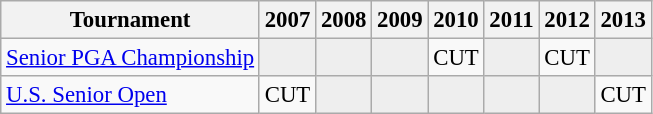<table class="wikitable" style="font-size:95%;text-align:center;">
<tr>
<th>Tournament</th>
<th>2007</th>
<th>2008</th>
<th>2009</th>
<th>2010</th>
<th>2011</th>
<th>2012</th>
<th>2013</th>
</tr>
<tr>
<td align="left"><a href='#'>Senior PGA Championship</a></td>
<td style="background:#eeeeee;"></td>
<td style="background:#eeeeee;"></td>
<td style="background:#eeeeee;"></td>
<td>CUT</td>
<td style="background:#eeeeee;"></td>
<td>CUT</td>
<td style="background:#eeeeee;"></td>
</tr>
<tr>
<td align="left"><a href='#'>U.S. Senior Open</a></td>
<td>CUT</td>
<td style="background:#eeeeee;"></td>
<td style="background:#eeeeee;"></td>
<td style="background:#eeeeee;"></td>
<td style="background:#eeeeee;"></td>
<td style="background:#eeeeee;"></td>
<td>CUT</td>
</tr>
</table>
